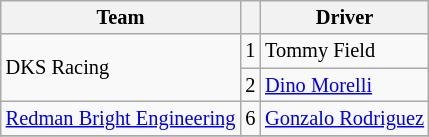<table class="wikitable" style="font-size:85%">
<tr>
<th>Team</th>
<th></th>
<th>Driver</th>
</tr>
<tr>
<td rowspan=2> DKS Racing</td>
<td>1</td>
<td> Tommy Field</td>
</tr>
<tr>
<td>2</td>
<td> <a href='#'>Dino Morelli</a></td>
</tr>
<tr>
<td> <a href='#'>Redman Bright Engineering</a></td>
<td>6</td>
<td> <a href='#'>Gonzalo Rodriguez</a></td>
</tr>
<tr>
</tr>
</table>
